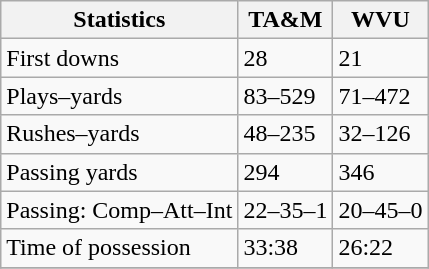<table class="wikitable">
<tr>
<th>Statistics</th>
<th>TA&M</th>
<th>WVU</th>
</tr>
<tr>
<td>First downs</td>
<td>28</td>
<td>21</td>
</tr>
<tr>
<td>Plays–yards</td>
<td>83–529</td>
<td>71–472</td>
</tr>
<tr>
<td>Rushes–yards</td>
<td>48–235</td>
<td>32–126</td>
</tr>
<tr>
<td>Passing yards</td>
<td>294</td>
<td>346</td>
</tr>
<tr>
<td>Passing: Comp–Att–Int</td>
<td>22–35–1</td>
<td>20–45–0</td>
</tr>
<tr>
<td>Time of possession</td>
<td>33:38</td>
<td>26:22</td>
</tr>
<tr>
</tr>
</table>
